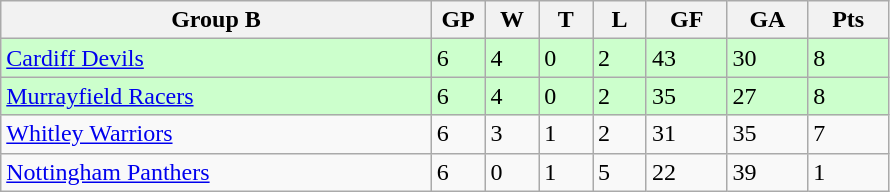<table class="wikitable">
<tr>
<th width="40%">Group B</th>
<th width="5%">GP</th>
<th width="5%">W</th>
<th width="5%">T</th>
<th width="5%">L</th>
<th width="7.5%">GF</th>
<th width="7.5%">GA</th>
<th width="7.5%">Pts</th>
</tr>
<tr bgcolor="#CCFFCC">
<td><a href='#'>Cardiff Devils</a></td>
<td>6</td>
<td>4</td>
<td>0</td>
<td>2</td>
<td>43</td>
<td>30</td>
<td>8</td>
</tr>
<tr bgcolor="#CCFFCC">
<td><a href='#'>Murrayfield Racers</a></td>
<td>6</td>
<td>4</td>
<td>0</td>
<td>2</td>
<td>35</td>
<td>27</td>
<td>8</td>
</tr>
<tr>
<td><a href='#'>Whitley Warriors</a></td>
<td>6</td>
<td>3</td>
<td>1</td>
<td>2</td>
<td>31</td>
<td>35</td>
<td>7</td>
</tr>
<tr>
<td><a href='#'>Nottingham Panthers</a></td>
<td>6</td>
<td>0</td>
<td>1</td>
<td>5</td>
<td>22</td>
<td>39</td>
<td>1</td>
</tr>
</table>
